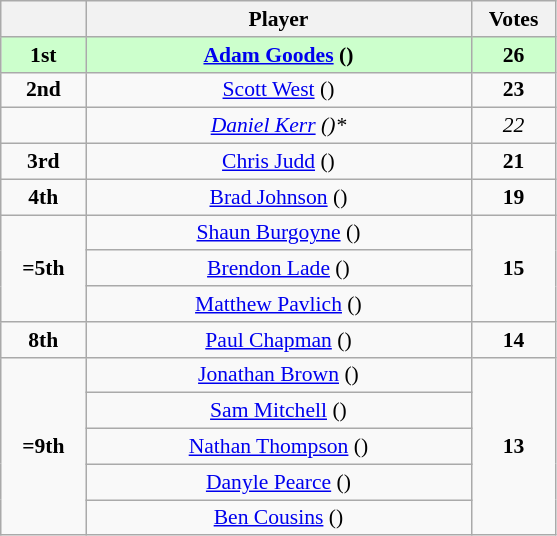<table class="wikitable" style="text-align: center; font-size: 90%;">
<tr>
<th style="width:50px;"></th>
<th style="width:250px;">Player</th>
<th style="width:50px;">Votes</th>
</tr>
<tr style="background: #CCFFCC;">
<td><strong>1st</strong></td>
<td><strong><a href='#'>Adam Goodes</a> ()</strong></td>
<td><strong>26</strong></td>
</tr>
<tr>
<td><strong>2nd</strong></td>
<td><a href='#'>Scott West</a> ()</td>
<td><strong>23</strong></td>
</tr>
<tr>
<td></td>
<td><em><a href='#'>Daniel Kerr</a> ()*</em></td>
<td><em>22</em></td>
</tr>
<tr>
<td><strong>3rd</strong></td>
<td><a href='#'>Chris Judd</a> ()</td>
<td><strong>21</strong></td>
</tr>
<tr>
<td><strong>4th</strong></td>
<td><a href='#'>Brad Johnson</a> ()</td>
<td><strong>19</strong></td>
</tr>
<tr>
<td rowspan=3><strong>=5th</strong></td>
<td><a href='#'>Shaun Burgoyne</a> ()</td>
<td rowspan=3><strong>15</strong></td>
</tr>
<tr>
<td><a href='#'>Brendon Lade</a> ()</td>
</tr>
<tr>
<td><a href='#'>Matthew Pavlich</a> ()</td>
</tr>
<tr>
<td><strong>8th</strong></td>
<td><a href='#'>Paul Chapman</a> ()</td>
<td><strong>14</strong></td>
</tr>
<tr>
<td rowspan=5><strong>=9th</strong></td>
<td><a href='#'>Jonathan Brown</a> ()</td>
<td rowspan=5><strong>13</strong></td>
</tr>
<tr>
<td><a href='#'>Sam Mitchell</a> ()</td>
</tr>
<tr>
<td><a href='#'>Nathan Thompson</a> ()</td>
</tr>
<tr>
<td><a href='#'>Danyle Pearce</a> ()</td>
</tr>
<tr>
<td><a href='#'>Ben Cousins</a> ()</td>
</tr>
</table>
